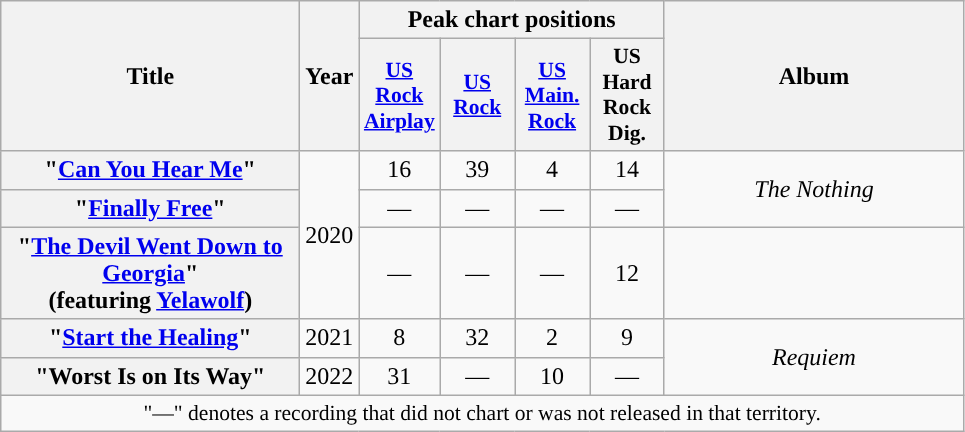<table class="wikitable plainrowheaders" style="text-align:center;">
<tr>
<th scope="col" rowspan="2" style="width:12em;">Title</th>
<th scope="col" rowspan="2">Year</th>
<th scope="col" colspan="4">Peak chart positions</th>
<th scope="col" rowspan="2" style="width:12em;">Album</th>
</tr>
<tr>
<th scope="col" style="width:3em;font-size:90%;"><a href='#'>US<br>Rock Airplay</a><br></th>
<th scope="col" style="width:3em;font-size:90%;"><a href='#'>US<br>Rock</a><br></th>
<th scope="col" style="width:3em;font-size:90%;"><a href='#'>US<br>Main.<br>Rock</a><br></th>
<th scope="col" style="width:3em;font-size:90%;">US Hard Rock Dig.<br></th>
</tr>
<tr>
<th scope="row">"<a href='#'>Can You Hear Me</a>"</th>
<td rowspan="3">2020</td>
<td>16</td>
<td>39</td>
<td>4</td>
<td>14</td>
<td rowspan="2"><em>The Nothing</em></td>
</tr>
<tr>
<th scope="row">"<a href='#'>Finally Free</a>"</th>
<td>—</td>
<td>—</td>
<td>—</td>
<td>—</td>
</tr>
<tr>
<th scope="row">"<a href='#'>The Devil Went Down to Georgia</a>"<br><span>(featuring <a href='#'>Yelawolf</a>)</span></th>
<td>—</td>
<td>—</td>
<td>—</td>
<td>12</td>
<td></td>
</tr>
<tr>
<th scope="row">"<a href='#'>Start the Healing</a>"</th>
<td>2021</td>
<td>8</td>
<td>32</td>
<td>2</td>
<td>9</td>
<td rowspan="2"><em>Requiem</em></td>
</tr>
<tr>
<th scope="row">"Worst Is on Its Way"</th>
<td>2022</td>
<td>31</td>
<td>—</td>
<td>10</td>
<td>—</td>
</tr>
<tr>
<td colspan="14" style="font-size:90%">"—" denotes a recording that did not chart or was not released in that territory.</td>
</tr>
</table>
